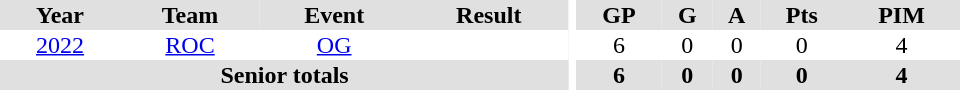<table border="0" cellpadding="1" cellspacing="0" ID="Table3" style="text-align:center; width:40em">
<tr ALIGN="center" bgcolor="#e0e0e0">
<th>Year</th>
<th>Team</th>
<th>Event</th>
<th>Result</th>
<th rowspan="99" bgcolor="#ffffff"></th>
<th>GP</th>
<th>G</th>
<th>A</th>
<th>Pts</th>
<th>PIM</th>
</tr>
<tr>
<td><a href='#'>2022</a></td>
<td><a href='#'>ROC</a></td>
<td><a href='#'>OG</a></td>
<td></td>
<td>6</td>
<td>0</td>
<td>0</td>
<td>0</td>
<td>4</td>
</tr>
<tr bgcolor="#e0e0e0">
<th colspan="4">Senior totals</th>
<th>6</th>
<th>0</th>
<th>0</th>
<th>0</th>
<th>4</th>
</tr>
</table>
